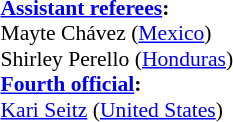<table width=50% style="font-size: 90%">
<tr>
<td><br><strong><a href='#'>Assistant referees</a>:</strong>
<br>Mayte Chávez (<a href='#'>Mexico</a>)
<br>Shirley Perello (<a href='#'>Honduras</a>)
<br><strong><a href='#'>Fourth official</a>:</strong>
<br><a href='#'>Kari Seitz</a> (<a href='#'>United States</a>)</td>
</tr>
</table>
